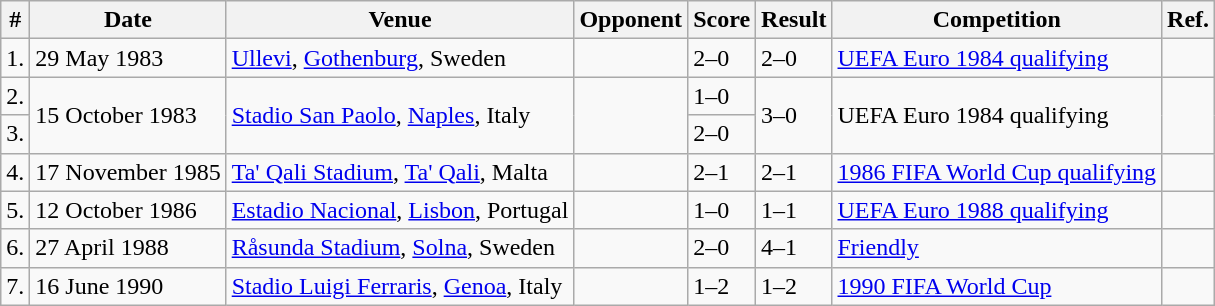<table class="wikitable" style="text-align: left">
<tr>
<th>#</th>
<th>Date</th>
<th>Venue</th>
<th>Opponent</th>
<th>Score</th>
<th>Result</th>
<th>Competition</th>
<th>Ref.</th>
</tr>
<tr>
<td>1.</td>
<td>29 May 1983</td>
<td><a href='#'>Ullevi</a>, <a href='#'>Gothenburg</a>, Sweden</td>
<td></td>
<td>2–0</td>
<td>2–0</td>
<td><a href='#'>UEFA Euro 1984 qualifying</a></td>
<td></td>
</tr>
<tr>
<td>2.</td>
<td rowspan="2">15 October 1983</td>
<td rowspan="2"><a href='#'>Stadio San Paolo</a>, <a href='#'>Naples</a>, Italy</td>
<td rowspan="2"></td>
<td>1–0</td>
<td rowspan="2">3–0</td>
<td rowspan="2">UEFA Euro 1984 qualifying</td>
<td rowspan="2"></td>
</tr>
<tr>
<td>3.</td>
<td>2–0</td>
</tr>
<tr>
<td>4.</td>
<td>17 November 1985</td>
<td><a href='#'>Ta' Qali Stadium</a>, <a href='#'>Ta' Qali</a>, Malta</td>
<td></td>
<td>2–1</td>
<td>2–1</td>
<td><a href='#'>1986 FIFA World Cup qualifying</a></td>
<td></td>
</tr>
<tr>
<td>5.</td>
<td>12 October 1986</td>
<td><a href='#'>Estadio Nacional</a>, <a href='#'>Lisbon</a>, Portugal</td>
<td></td>
<td>1–0</td>
<td>1–1</td>
<td><a href='#'>UEFA Euro 1988 qualifying</a></td>
<td></td>
</tr>
<tr>
<td>6.</td>
<td>27 April 1988</td>
<td><a href='#'>Råsunda Stadium</a>, <a href='#'>Solna</a>, Sweden</td>
<td></td>
<td>2–0</td>
<td>4–1</td>
<td><a href='#'>Friendly</a></td>
<td></td>
</tr>
<tr>
<td>7.</td>
<td>16 June 1990</td>
<td><a href='#'>Stadio Luigi Ferraris</a>, <a href='#'>Genoa</a>, Italy</td>
<td></td>
<td>1–2</td>
<td>1–2</td>
<td><a href='#'>1990 FIFA World Cup</a></td>
<td></td>
</tr>
</table>
